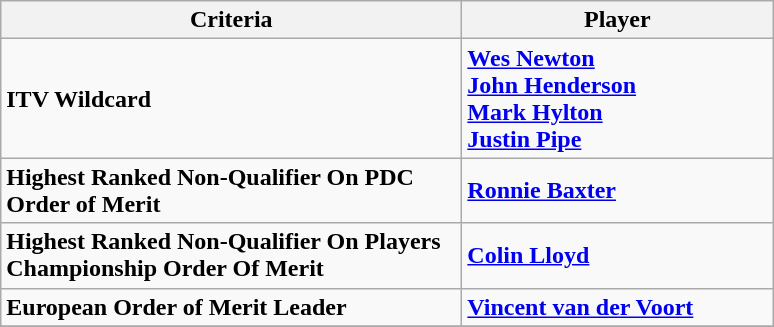<table class="wikitable">
<tr>
<th width=300>Criteria</th>
<th width=200>Player</th>
</tr>
<tr>
<td><strong>ITV Wildcard</strong></td>
<td> <strong><a href='#'>Wes Newton</a></strong><br> <strong><a href='#'>John Henderson</a></strong><br> <strong><a href='#'>Mark Hylton</a></strong><br> <strong><a href='#'>Justin Pipe</a></strong></td>
</tr>
<tr>
<td><strong>Highest Ranked Non-Qualifier On PDC Order of Merit</strong></td>
<td> <strong><a href='#'>Ronnie Baxter</a></strong></td>
</tr>
<tr>
<td><strong>Highest Ranked Non-Qualifier On Players Championship Order Of Merit</strong></td>
<td> <strong><a href='#'>Colin Lloyd</a></strong></td>
</tr>
<tr>
<td><strong>European Order of Merit Leader</strong></td>
<td> <strong><a href='#'>Vincent van der Voort</a></strong></td>
</tr>
<tr>
</tr>
</table>
